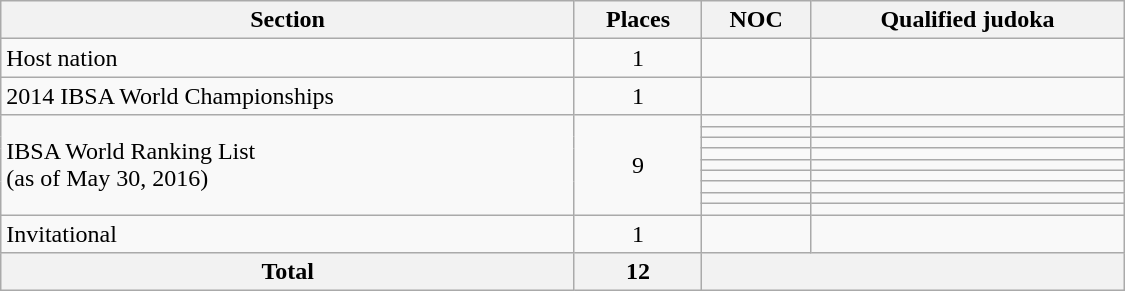<table class="wikitable"  width=750>
<tr>
<th>Section</th>
<th>Places</th>
<th>NOC</th>
<th>Qualified judoka</th>
</tr>
<tr>
<td>Host nation</td>
<td align=center>1</td>
<td></td>
<td></td>
</tr>
<tr>
<td>2014 IBSA World Championships</td>
<td align=center>1</td>
<td></td>
<td></td>
</tr>
<tr>
<td rowspan=9>IBSA World Ranking List<br>(as of May 30, 2016)</td>
<td rowspan=9 align=center>9</td>
<td></td>
<td></td>
</tr>
<tr>
<td></td>
<td></td>
</tr>
<tr>
<td></td>
<td></td>
</tr>
<tr>
<td></td>
<td></td>
</tr>
<tr>
<td></td>
<td></td>
</tr>
<tr>
<td></td>
<td></td>
</tr>
<tr>
<td></td>
<td></td>
</tr>
<tr>
<td></td>
<td></td>
</tr>
<tr>
<td></td>
<td></td>
</tr>
<tr>
<td>Invitational</td>
<td align=center>1</td>
<td></td>
<td></td>
</tr>
<tr>
<th>Total</th>
<th>12</th>
<th colspan=2></th>
</tr>
</table>
